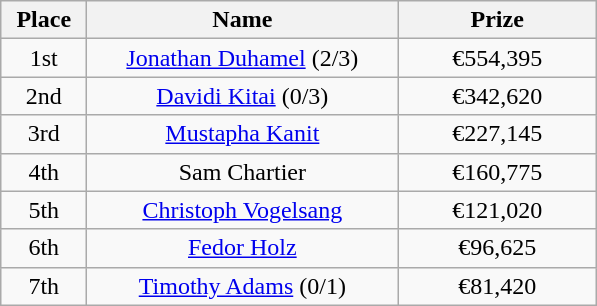<table class="wikitable">
<tr>
<th width="50">Place</th>
<th width="200">Name</th>
<th width="125">Prize</th>
</tr>
<tr>
<td align="center">1st</td>
<td align="center"><a href='#'>Jonathan Duhamel</a> (2/3)</td>
<td align="center">€554,395</td>
</tr>
<tr>
<td align="center">2nd</td>
<td align="center"><a href='#'>Davidi Kitai</a> (0/3)</td>
<td align="center">€342,620</td>
</tr>
<tr>
<td align="center">3rd</td>
<td align="center"><a href='#'>Mustapha Kanit</a></td>
<td align="center">€227,145</td>
</tr>
<tr>
<td align="center">4th</td>
<td align="center">Sam Chartier</td>
<td align="center">€160,775</td>
</tr>
<tr>
<td align="center">5th</td>
<td align="center"><a href='#'>Christoph Vogelsang</a></td>
<td align="center">€121,020</td>
</tr>
<tr>
<td align="center">6th</td>
<td align="center"><a href='#'>Fedor Holz</a></td>
<td align="center">€96,625</td>
</tr>
<tr>
<td align="center">7th</td>
<td align="center"><a href='#'>Timothy Adams</a> (0/1)</td>
<td align="center">€81,420</td>
</tr>
</table>
